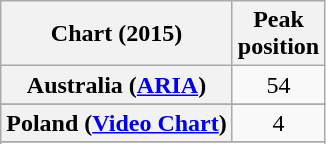<table class="wikitable sortable plainrowheaders" style="text-align:center">
<tr>
<th scope="col">Chart (2015)</th>
<th scope="col">Peak<br>position</th>
</tr>
<tr>
<th scope="row">Australia (<a href='#'>ARIA</a>)</th>
<td>54</td>
</tr>
<tr>
</tr>
<tr>
<th scope="row">Poland (<a href='#'>Video Chart</a>)</th>
<td align=center>4</td>
</tr>
<tr>
</tr>
<tr>
</tr>
<tr>
</tr>
</table>
